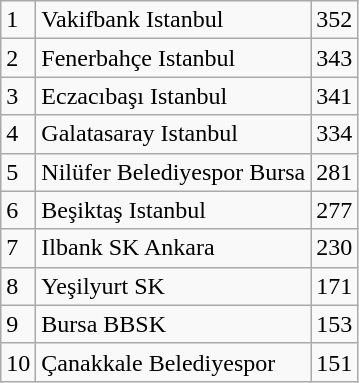<table class="wikitable">
<tr>
<td>1</td>
<td>Vakifbank Istanbul</td>
<td>352</td>
</tr>
<tr>
<td>2</td>
<td>Fenerbahçe Istanbul</td>
<td>343</td>
</tr>
<tr>
<td>3</td>
<td>Eczacıbaşı Istanbul</td>
<td>341</td>
</tr>
<tr>
<td>4</td>
<td>Galatasaray Istanbul</td>
<td>334</td>
</tr>
<tr>
<td>5</td>
<td>Nilüfer Belediyespor Bursa</td>
<td>281</td>
</tr>
<tr>
<td>6</td>
<td>Beşiktaş Istanbul</td>
<td>277</td>
</tr>
<tr>
<td>7</td>
<td>Ilbank SK Ankara</td>
<td>230</td>
</tr>
<tr>
<td>8</td>
<td>Yeşilyurt SK</td>
<td>171</td>
</tr>
<tr>
<td>9</td>
<td>Bursa BBSK</td>
<td>153</td>
</tr>
<tr>
<td>10</td>
<td>Çanakkale Belediyespor</td>
<td>151</td>
</tr>
</table>
